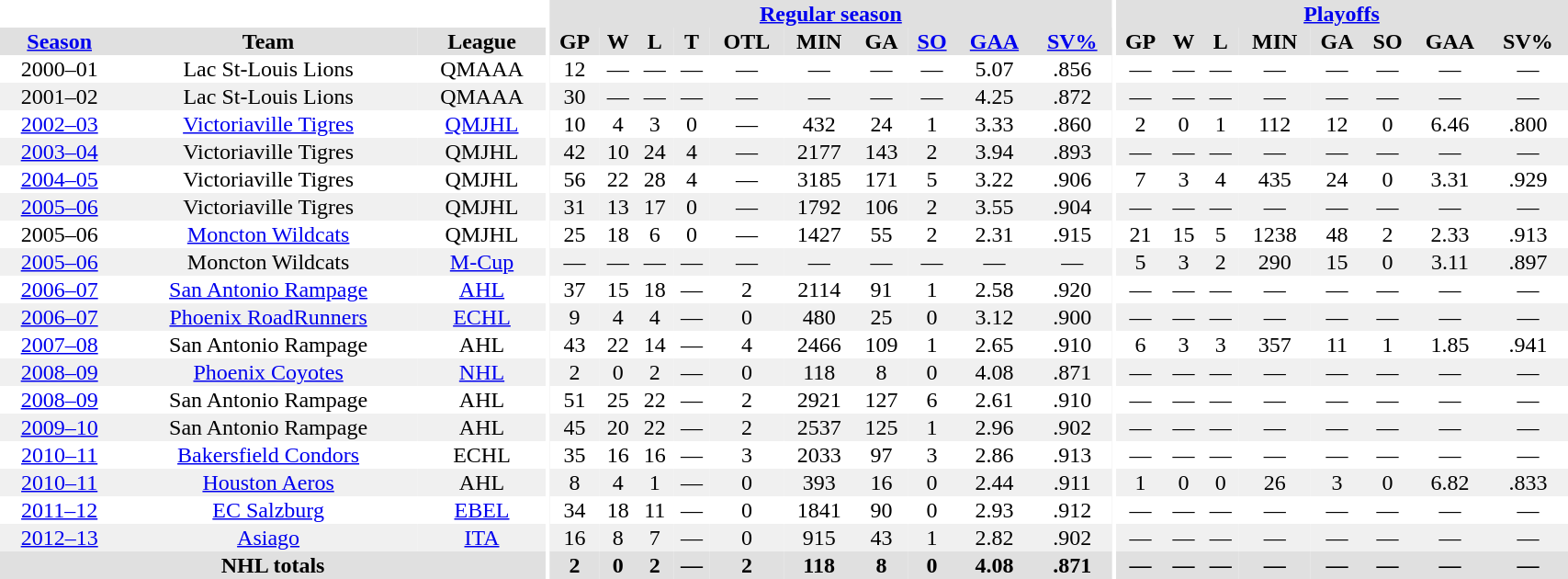<table border="0" cellpadding="1" cellspacing="0" style="width:90%; text-align:center;">
<tr bgcolor="#e0e0e0">
<th colspan="3" bgcolor="#ffffff"></th>
<th rowspan="99" bgcolor="#ffffff"></th>
<th colspan="10" bgcolor="#e0e0e0"><a href='#'>Regular season</a></th>
<th rowspan="99" bgcolor="#ffffff"></th>
<th colspan="8" bgcolor="#e0e0e0"><a href='#'>Playoffs</a></th>
</tr>
<tr bgcolor="#e0e0e0">
<th><a href='#'>Season</a></th>
<th>Team</th>
<th>League</th>
<th>GP</th>
<th>W</th>
<th>L</th>
<th>T</th>
<th>OTL</th>
<th>MIN</th>
<th>GA</th>
<th><a href='#'>SO</a></th>
<th><a href='#'>GAA</a></th>
<th><a href='#'>SV%</a></th>
<th>GP</th>
<th>W</th>
<th>L</th>
<th>MIN</th>
<th>GA</th>
<th>SO</th>
<th>GAA</th>
<th>SV%</th>
</tr>
<tr>
<td>2000–01</td>
<td>Lac St-Louis Lions</td>
<td>QMAAA</td>
<td>12</td>
<td>—</td>
<td>—</td>
<td>—</td>
<td>—</td>
<td>—</td>
<td>—</td>
<td>—</td>
<td>5.07</td>
<td>.856</td>
<td>—</td>
<td>—</td>
<td>—</td>
<td>—</td>
<td>—</td>
<td>—</td>
<td>—</td>
<td>—</td>
</tr>
<tr bgcolor="#f0f0f0">
<td>2001–02</td>
<td>Lac St-Louis Lions</td>
<td>QMAAA</td>
<td>30</td>
<td>—</td>
<td>—</td>
<td>—</td>
<td>—</td>
<td>—</td>
<td>—</td>
<td>—</td>
<td>4.25</td>
<td>.872</td>
<td>—</td>
<td>—</td>
<td>—</td>
<td>—</td>
<td>—</td>
<td>—</td>
<td>—</td>
<td>—</td>
</tr>
<tr>
<td><a href='#'>2002–03</a></td>
<td><a href='#'>Victoriaville Tigres</a></td>
<td><a href='#'>QMJHL</a></td>
<td>10</td>
<td>4</td>
<td>3</td>
<td>0</td>
<td>—</td>
<td>432</td>
<td>24</td>
<td>1</td>
<td>3.33</td>
<td>.860</td>
<td>2</td>
<td>0</td>
<td>1</td>
<td>112</td>
<td>12</td>
<td>0</td>
<td>6.46</td>
<td>.800</td>
</tr>
<tr bgcolor="#f0f0f0">
<td><a href='#'>2003–04</a></td>
<td>Victoriaville Tigres</td>
<td>QMJHL</td>
<td>42</td>
<td>10</td>
<td>24</td>
<td>4</td>
<td>—</td>
<td>2177</td>
<td>143</td>
<td>2</td>
<td>3.94</td>
<td>.893</td>
<td>—</td>
<td>—</td>
<td>—</td>
<td>—</td>
<td>—</td>
<td>—</td>
<td>—</td>
<td>—</td>
</tr>
<tr>
<td><a href='#'>2004–05</a></td>
<td>Victoriaville Tigres</td>
<td>QMJHL</td>
<td>56</td>
<td>22</td>
<td>28</td>
<td>4</td>
<td>—</td>
<td>3185</td>
<td>171</td>
<td>5</td>
<td>3.22</td>
<td>.906</td>
<td>7</td>
<td>3</td>
<td>4</td>
<td>435</td>
<td>24</td>
<td>0</td>
<td>3.31</td>
<td>.929</td>
</tr>
<tr bgcolor="#f0f0f0">
<td><a href='#'>2005–06</a></td>
<td>Victoriaville Tigres</td>
<td>QMJHL</td>
<td>31</td>
<td>13</td>
<td>17</td>
<td>0</td>
<td>—</td>
<td>1792</td>
<td>106</td>
<td>2</td>
<td>3.55</td>
<td>.904</td>
<td>—</td>
<td>—</td>
<td>—</td>
<td>—</td>
<td>—</td>
<td>—</td>
<td>—</td>
<td>—</td>
</tr>
<tr>
<td>2005–06</td>
<td><a href='#'>Moncton Wildcats</a></td>
<td>QMJHL</td>
<td>25</td>
<td>18</td>
<td>6</td>
<td>0</td>
<td>—</td>
<td>1427</td>
<td>55</td>
<td>2</td>
<td>2.31</td>
<td>.915</td>
<td>21</td>
<td>15</td>
<td>5</td>
<td>1238</td>
<td>48</td>
<td>2</td>
<td>2.33</td>
<td>.913</td>
</tr>
<tr bgcolor="#f0f0f0">
<td><a href='#'>2005–06</a></td>
<td>Moncton Wildcats</td>
<td><a href='#'>M-Cup</a></td>
<td>—</td>
<td>—</td>
<td>—</td>
<td>—</td>
<td>—</td>
<td>—</td>
<td>—</td>
<td>—</td>
<td>—</td>
<td>—</td>
<td>5</td>
<td>3</td>
<td>2</td>
<td>290</td>
<td>15</td>
<td>0</td>
<td>3.11</td>
<td>.897</td>
</tr>
<tr>
<td><a href='#'>2006–07</a></td>
<td><a href='#'>San Antonio Rampage</a></td>
<td><a href='#'>AHL</a></td>
<td>37</td>
<td>15</td>
<td>18</td>
<td>—</td>
<td>2</td>
<td>2114</td>
<td>91</td>
<td>1</td>
<td>2.58</td>
<td>.920</td>
<td>—</td>
<td>—</td>
<td>—</td>
<td>—</td>
<td>—</td>
<td>—</td>
<td>—</td>
<td>—</td>
</tr>
<tr bgcolor="#f0f0f0">
<td><a href='#'>2006–07</a></td>
<td><a href='#'>Phoenix RoadRunners</a></td>
<td><a href='#'>ECHL</a></td>
<td>9</td>
<td>4</td>
<td>4</td>
<td>—</td>
<td>0</td>
<td>480</td>
<td>25</td>
<td>0</td>
<td>3.12</td>
<td>.900</td>
<td>—</td>
<td>—</td>
<td>—</td>
<td>—</td>
<td>—</td>
<td>—</td>
<td>—</td>
<td>—</td>
</tr>
<tr>
<td><a href='#'>2007–08</a></td>
<td>San Antonio Rampage</td>
<td>AHL</td>
<td>43</td>
<td>22</td>
<td>14</td>
<td>—</td>
<td>4</td>
<td>2466</td>
<td>109</td>
<td>1</td>
<td>2.65</td>
<td>.910</td>
<td>6</td>
<td>3</td>
<td>3</td>
<td>357</td>
<td>11</td>
<td>1</td>
<td>1.85</td>
<td>.941</td>
</tr>
<tr bgcolor="#f0f0f0">
<td><a href='#'>2008–09</a></td>
<td><a href='#'>Phoenix Coyotes</a></td>
<td><a href='#'>NHL</a></td>
<td>2</td>
<td>0</td>
<td>2</td>
<td>—</td>
<td>0</td>
<td>118</td>
<td>8</td>
<td>0</td>
<td>4.08</td>
<td>.871</td>
<td>—</td>
<td>—</td>
<td>—</td>
<td>—</td>
<td>—</td>
<td>—</td>
<td>—</td>
<td>—</td>
</tr>
<tr>
<td><a href='#'>2008–09</a></td>
<td>San Antonio Rampage</td>
<td>AHL</td>
<td>51</td>
<td>25</td>
<td>22</td>
<td>—</td>
<td>2</td>
<td>2921</td>
<td>127</td>
<td>6</td>
<td>2.61</td>
<td>.910</td>
<td>—</td>
<td>—</td>
<td>—</td>
<td>—</td>
<td>—</td>
<td>—</td>
<td>—</td>
<td>—</td>
</tr>
<tr bgcolor="#f0f0f0">
<td><a href='#'>2009–10</a></td>
<td>San Antonio Rampage</td>
<td>AHL</td>
<td>45</td>
<td>20</td>
<td>22</td>
<td>—</td>
<td>2</td>
<td>2537</td>
<td>125</td>
<td>1</td>
<td>2.96</td>
<td>.902</td>
<td>—</td>
<td>—</td>
<td>—</td>
<td>—</td>
<td>—</td>
<td>—</td>
<td>—</td>
<td>—</td>
</tr>
<tr>
<td><a href='#'>2010–11</a></td>
<td><a href='#'>Bakersfield Condors</a></td>
<td>ECHL</td>
<td>35</td>
<td>16</td>
<td>16</td>
<td>—</td>
<td>3</td>
<td>2033</td>
<td>97</td>
<td>3</td>
<td>2.86</td>
<td>.913</td>
<td>—</td>
<td>—</td>
<td>—</td>
<td>—</td>
<td>—</td>
<td>—</td>
<td>—</td>
<td>—</td>
</tr>
<tr bgcolor="#f0f0f0">
<td><a href='#'>2010–11</a></td>
<td><a href='#'>Houston Aeros</a></td>
<td>AHL</td>
<td>8</td>
<td>4</td>
<td>1</td>
<td>—</td>
<td>0</td>
<td>393</td>
<td>16</td>
<td>0</td>
<td>2.44</td>
<td>.911</td>
<td>1</td>
<td>0</td>
<td>0</td>
<td>26</td>
<td>3</td>
<td>0</td>
<td>6.82</td>
<td>.833</td>
</tr>
<tr>
<td><a href='#'>2011–12</a></td>
<td><a href='#'>EC Salzburg</a></td>
<td><a href='#'>EBEL</a></td>
<td>34</td>
<td>18</td>
<td>11</td>
<td>—</td>
<td>0</td>
<td>1841</td>
<td>90</td>
<td>0</td>
<td>2.93</td>
<td>.912</td>
<td>—</td>
<td>—</td>
<td>—</td>
<td>—</td>
<td>—</td>
<td>—</td>
<td>—</td>
<td>—</td>
</tr>
<tr bgcolor="#f0f0f0">
<td><a href='#'>2012–13</a></td>
<td><a href='#'>Asiago</a></td>
<td><a href='#'>ITA</a></td>
<td>16</td>
<td>8</td>
<td>7</td>
<td>—</td>
<td>0</td>
<td>915</td>
<td>43</td>
<td>1</td>
<td>2.82</td>
<td>.902</td>
<td>—</td>
<td>—</td>
<td>—</td>
<td>—</td>
<td>—</td>
<td>—</td>
<td>—</td>
<td>—</td>
</tr>
<tr bgcolor="#e0e0e0">
<th colspan=3>NHL totals</th>
<th>2</th>
<th>0</th>
<th>2</th>
<th>—</th>
<th>2</th>
<th>118</th>
<th>8</th>
<th>0</th>
<th>4.08</th>
<th>.871</th>
<th>—</th>
<th>—</th>
<th>—</th>
<th>—</th>
<th>—</th>
<th>—</th>
<th>—</th>
<th>—</th>
</tr>
</table>
